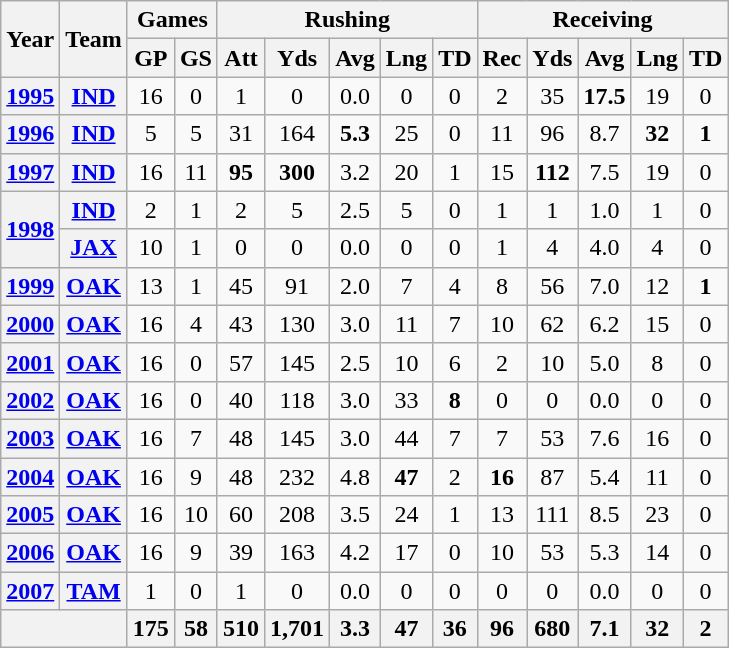<table class="wikitable" style="text-align:center;">
<tr>
<th rowspan="2">Year</th>
<th rowspan="2">Team</th>
<th colspan="2">Games</th>
<th colspan="5">Rushing</th>
<th colspan="5">Receiving</th>
</tr>
<tr>
<th>GP</th>
<th>GS</th>
<th>Att</th>
<th>Yds</th>
<th>Avg</th>
<th>Lng</th>
<th>TD</th>
<th>Rec</th>
<th>Yds</th>
<th>Avg</th>
<th>Lng</th>
<th>TD</th>
</tr>
<tr>
<th><a href='#'>1995</a></th>
<th><a href='#'>IND</a></th>
<td>16</td>
<td>0</td>
<td>1</td>
<td>0</td>
<td>0.0</td>
<td>0</td>
<td>0</td>
<td>2</td>
<td>35</td>
<td><strong>17.5</strong></td>
<td>19</td>
<td>0</td>
</tr>
<tr>
<th><a href='#'>1996</a></th>
<th><a href='#'>IND</a></th>
<td>5</td>
<td>5</td>
<td>31</td>
<td>164</td>
<td><strong>5.3</strong></td>
<td>25</td>
<td>0</td>
<td>11</td>
<td>96</td>
<td>8.7</td>
<td><strong>32</strong></td>
<td><strong>1</strong></td>
</tr>
<tr>
<th><a href='#'>1997</a></th>
<th><a href='#'>IND</a></th>
<td>16</td>
<td>11</td>
<td><strong>95</strong></td>
<td><strong>300</strong></td>
<td>3.2</td>
<td>20</td>
<td>1</td>
<td>15</td>
<td><strong>112</strong></td>
<td>7.5</td>
<td>19</td>
<td>0</td>
</tr>
<tr>
<th rowspan="2"><a href='#'>1998</a></th>
<th><a href='#'>IND</a></th>
<td>2</td>
<td>1</td>
<td>2</td>
<td>5</td>
<td>2.5</td>
<td>5</td>
<td>0</td>
<td>1</td>
<td>1</td>
<td>1.0</td>
<td>1</td>
<td>0</td>
</tr>
<tr>
<th><a href='#'>JAX</a></th>
<td>10</td>
<td>1</td>
<td>0</td>
<td>0</td>
<td>0.0</td>
<td>0</td>
<td>0</td>
<td>1</td>
<td>4</td>
<td>4.0</td>
<td>4</td>
<td>0</td>
</tr>
<tr>
<th><a href='#'>1999</a></th>
<th><a href='#'>OAK</a></th>
<td>13</td>
<td>1</td>
<td>45</td>
<td>91</td>
<td>2.0</td>
<td>7</td>
<td>4</td>
<td>8</td>
<td>56</td>
<td>7.0</td>
<td>12</td>
<td><strong>1</strong></td>
</tr>
<tr>
<th><a href='#'>2000</a></th>
<th><a href='#'>OAK</a></th>
<td>16</td>
<td>4</td>
<td>43</td>
<td>130</td>
<td>3.0</td>
<td>11</td>
<td>7</td>
<td>10</td>
<td>62</td>
<td>6.2</td>
<td>15</td>
<td>0</td>
</tr>
<tr>
<th><a href='#'>2001</a></th>
<th><a href='#'>OAK</a></th>
<td>16</td>
<td>0</td>
<td>57</td>
<td>145</td>
<td>2.5</td>
<td>10</td>
<td>6</td>
<td>2</td>
<td>10</td>
<td>5.0</td>
<td>8</td>
<td>0</td>
</tr>
<tr>
<th><a href='#'>2002</a></th>
<th><a href='#'>OAK</a></th>
<td>16</td>
<td>0</td>
<td>40</td>
<td>118</td>
<td>3.0</td>
<td>33</td>
<td><strong>8</strong></td>
<td>0</td>
<td>0</td>
<td>0.0</td>
<td>0</td>
<td>0</td>
</tr>
<tr>
<th><a href='#'>2003</a></th>
<th><a href='#'>OAK</a></th>
<td>16</td>
<td>7</td>
<td>48</td>
<td>145</td>
<td>3.0</td>
<td>44</td>
<td>7</td>
<td>7</td>
<td>53</td>
<td>7.6</td>
<td>16</td>
<td>0</td>
</tr>
<tr>
<th><a href='#'>2004</a></th>
<th><a href='#'>OAK</a></th>
<td>16</td>
<td>9</td>
<td>48</td>
<td>232</td>
<td>4.8</td>
<td><strong>47</strong></td>
<td>2</td>
<td><strong>16</strong></td>
<td>87</td>
<td>5.4</td>
<td>11</td>
<td>0</td>
</tr>
<tr>
<th><a href='#'>2005</a></th>
<th><a href='#'>OAK</a></th>
<td>16</td>
<td>10</td>
<td>60</td>
<td>208</td>
<td>3.5</td>
<td>24</td>
<td>1</td>
<td>13</td>
<td>111</td>
<td>8.5</td>
<td>23</td>
<td>0</td>
</tr>
<tr>
<th><a href='#'>2006</a></th>
<th><a href='#'>OAK</a></th>
<td>16</td>
<td>9</td>
<td>39</td>
<td>163</td>
<td>4.2</td>
<td>17</td>
<td>0</td>
<td>10</td>
<td>53</td>
<td>5.3</td>
<td>14</td>
<td>0</td>
</tr>
<tr>
<th><a href='#'>2007</a></th>
<th><a href='#'>TAM</a></th>
<td>1</td>
<td>0</td>
<td>1</td>
<td>0</td>
<td>0.0</td>
<td>0</td>
<td>0</td>
<td>0</td>
<td>0</td>
<td>0.0</td>
<td>0</td>
<td>0</td>
</tr>
<tr>
<th colspan="2"></th>
<th>175</th>
<th>58</th>
<th>510</th>
<th>1,701</th>
<th>3.3</th>
<th>47</th>
<th>36</th>
<th>96</th>
<th>680</th>
<th>7.1</th>
<th>32</th>
<th>2</th>
</tr>
</table>
